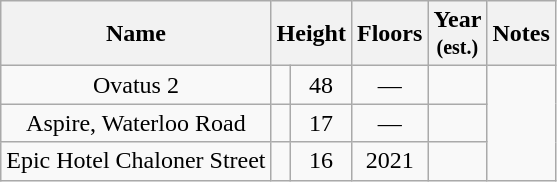<table class="wikitable sortable">
<tr>
<th>Name</th>
<th colspan=2>Height</th>
<th>Floors</th>
<th>Year<br><small>(est.)</small></th>
<th class="unsortable">Notes</th>
</tr>
<tr>
<td align="center">Ovatus 2</td>
<td></td>
<td align="center">48</td>
<td align="center">—</td>
<td align="center"></td>
</tr>
<tr>
<td align="center">Aspire, Waterloo Road</td>
<td></td>
<td align="center">17</td>
<td align="center">—</td>
<td align="center"></td>
</tr>
<tr>
<td align="center">Epic Hotel Chaloner Street</td>
<td></td>
<td align="center">16</td>
<td align="center">2021</td>
<td align="center"></td>
</tr>
</table>
